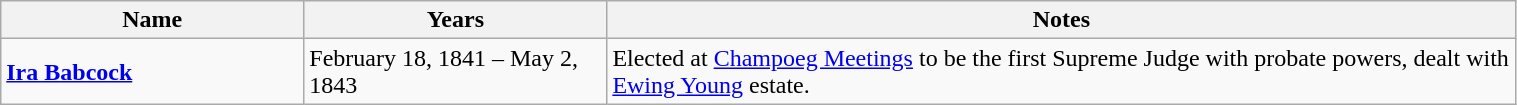<table class="wikitable sortable" style="width:80%">
<tr>
<th width="20%">Name</th>
<th width="20%">Years</th>
<th width="*%">Notes</th>
</tr>
<tr>
<td><strong><a href='#'>Ira Babcock</a></strong></td>
<td>February 18, 1841 – May 2, 1843</td>
<td>Elected at <a href='#'>Champoeg Meetings</a> to be the first Supreme Judge with probate powers, dealt with <a href='#'>Ewing Young</a> estate.</td>
</tr>
</table>
